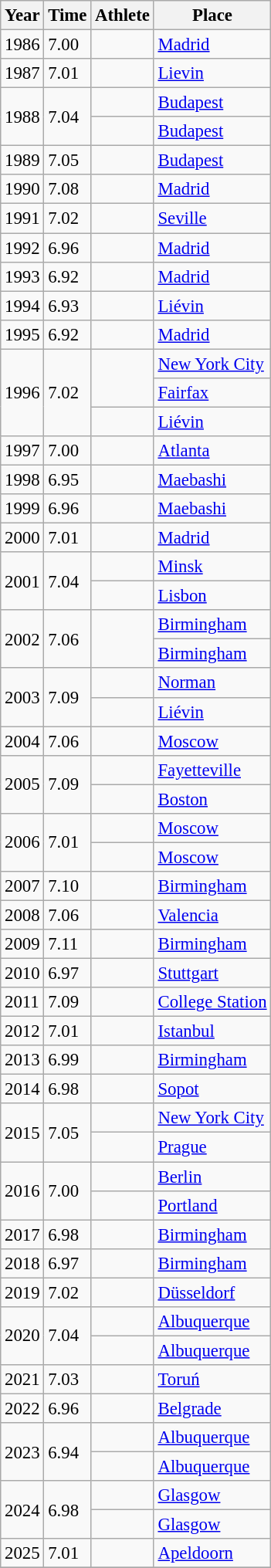<table class="wikitable sortable" style="font-size:95%;">
<tr>
<th>Year</th>
<th>Time</th>
<th>Athlete</th>
<th>Place</th>
</tr>
<tr>
<td>1986</td>
<td>7.00</td>
<td align=left></td>
<td><a href='#'>Madrid</a></td>
</tr>
<tr>
<td>1987</td>
<td>7.01</td>
<td align=left></td>
<td><a href='#'>Lievin</a></td>
</tr>
<tr>
<td rowspan=2>1988</td>
<td rowspan=2>7.04</td>
<td align=left></td>
<td><a href='#'>Budapest</a></td>
</tr>
<tr>
<td align=left></td>
<td><a href='#'>Budapest</a></td>
</tr>
<tr>
<td>1989</td>
<td>7.05</td>
<td align=left></td>
<td><a href='#'>Budapest</a></td>
</tr>
<tr>
<td>1990</td>
<td>7.08</td>
<td align=left></td>
<td><a href='#'>Madrid</a></td>
</tr>
<tr>
<td>1991</td>
<td>7.02</td>
<td align=left></td>
<td><a href='#'>Seville</a></td>
</tr>
<tr>
<td>1992</td>
<td>6.96</td>
<td align=left></td>
<td><a href='#'>Madrid</a></td>
</tr>
<tr>
<td>1993</td>
<td>6.92</td>
<td align=left></td>
<td><a href='#'>Madrid</a></td>
</tr>
<tr>
<td>1994</td>
<td>6.93</td>
<td align=left></td>
<td><a href='#'>Liévin</a></td>
</tr>
<tr>
<td>1995</td>
<td>6.92</td>
<td align=left></td>
<td><a href='#'>Madrid</a></td>
</tr>
<tr>
<td rowspan=3>1996</td>
<td rowspan=3>7.02</td>
<td align=left rowspan=2></td>
<td><a href='#'>New York City</a></td>
</tr>
<tr>
<td><a href='#'>Fairfax</a></td>
</tr>
<tr>
<td align=left></td>
<td><a href='#'>Liévin</a></td>
</tr>
<tr>
<td>1997</td>
<td>7.00</td>
<td align=left></td>
<td><a href='#'>Atlanta</a></td>
</tr>
<tr>
<td>1998</td>
<td>6.95</td>
<td align=left></td>
<td><a href='#'>Maebashi</a></td>
</tr>
<tr>
<td>1999</td>
<td>6.96</td>
<td align=left></td>
<td><a href='#'>Maebashi</a></td>
</tr>
<tr>
<td>2000</td>
<td>7.01</td>
<td align=left></td>
<td><a href='#'>Madrid</a></td>
</tr>
<tr>
<td rowspan=2>2001</td>
<td rowspan=2>7.04</td>
<td align=left></td>
<td><a href='#'>Minsk</a></td>
</tr>
<tr>
<td align=left></td>
<td><a href='#'>Lisbon</a></td>
</tr>
<tr>
<td rowspan=2>2002</td>
<td rowspan=2>7.06</td>
<td align=left rowspan=2></td>
<td><a href='#'>Birmingham</a></td>
</tr>
<tr>
<td><a href='#'>Birmingham</a></td>
</tr>
<tr>
<td rowspan=2>2003</td>
<td rowspan=2>7.09</td>
<td align=left></td>
<td><a href='#'>Norman</a></td>
</tr>
<tr>
<td align=left></td>
<td><a href='#'>Liévin</a></td>
</tr>
<tr>
<td>2004</td>
<td>7.06</td>
<td align=left></td>
<td><a href='#'>Moscow</a></td>
</tr>
<tr>
<td rowspan=2>2005</td>
<td rowspan=2>7.09</td>
<td align=left></td>
<td><a href='#'>Fayetteville</a></td>
</tr>
<tr>
<td align=left></td>
<td><a href='#'>Boston</a></td>
</tr>
<tr>
<td rowspan=2>2006</td>
<td rowspan=2>7.01</td>
<td align=left></td>
<td><a href='#'>Moscow</a></td>
</tr>
<tr>
<td align=left></td>
<td><a href='#'>Moscow</a></td>
</tr>
<tr>
<td>2007</td>
<td>7.10</td>
<td align=left></td>
<td><a href='#'>Birmingham</a></td>
</tr>
<tr>
<td>2008</td>
<td>7.06</td>
<td align=left></td>
<td><a href='#'>Valencia</a></td>
</tr>
<tr>
<td>2009</td>
<td>7.11</td>
<td align=left></td>
<td><a href='#'>Birmingham</a></td>
</tr>
<tr>
<td>2010</td>
<td>6.97</td>
<td align=left></td>
<td><a href='#'>Stuttgart</a></td>
</tr>
<tr>
<td>2011</td>
<td>7.09</td>
<td align=left></td>
<td><a href='#'>College Station</a></td>
</tr>
<tr>
<td>2012</td>
<td>7.01</td>
<td align=left></td>
<td><a href='#'>Istanbul</a></td>
</tr>
<tr>
<td>2013</td>
<td>6.99</td>
<td align=left></td>
<td><a href='#'>Birmingham</a></td>
</tr>
<tr>
<td>2014</td>
<td>6.98</td>
<td align=left></td>
<td><a href='#'>Sopot</a></td>
</tr>
<tr>
<td rowspan=2>2015</td>
<td rowspan=2>7.05</td>
<td align=left></td>
<td><a href='#'>New York City</a></td>
</tr>
<tr>
<td align=left></td>
<td><a href='#'>Prague</a></td>
</tr>
<tr>
<td rowspan=2>2016</td>
<td rowspan=2>7.00</td>
<td align=left></td>
<td><a href='#'>Berlin</a></td>
</tr>
<tr>
<td align=left></td>
<td><a href='#'>Portland</a></td>
</tr>
<tr>
<td>2017</td>
<td>6.98</td>
<td align=left></td>
<td><a href='#'>Birmingham</a></td>
</tr>
<tr>
<td>2018</td>
<td>6.97</td>
<td align=left></td>
<td><a href='#'>Birmingham</a></td>
</tr>
<tr>
<td>2019</td>
<td>7.02</td>
<td align=left></td>
<td><a href='#'>Düsseldorf</a></td>
</tr>
<tr>
<td rowspan=2>2020</td>
<td rowspan=2>7.04 </td>
<td align=left></td>
<td><a href='#'>Albuquerque</a></td>
</tr>
<tr>
<td align=left></td>
<td><a href='#'>Albuquerque</a></td>
</tr>
<tr>
<td>2021</td>
<td>7.03</td>
<td align=left></td>
<td><a href='#'>Toruń</a></td>
</tr>
<tr>
<td>2022</td>
<td>6.96</td>
<td align=left></td>
<td><a href='#'>Belgrade</a></td>
</tr>
<tr>
<td rowspan=2>2023</td>
<td rowspan=2>6.94 </td>
<td align=left></td>
<td><a href='#'>Albuquerque</a></td>
</tr>
<tr>
<td align=left></td>
<td><a href='#'>Albuquerque</a></td>
</tr>
<tr>
<td rowspan=2>2024</td>
<td rowspan=2>6.98</td>
<td align=left></td>
<td><a href='#'>Glasgow</a></td>
</tr>
<tr>
<td align=left></td>
<td><a href='#'>Glasgow</a></td>
</tr>
<tr>
<td>2025</td>
<td>7.01</td>
<td align=left></td>
<td><a href='#'>Apeldoorn</a></td>
</tr>
<tr>
</tr>
</table>
